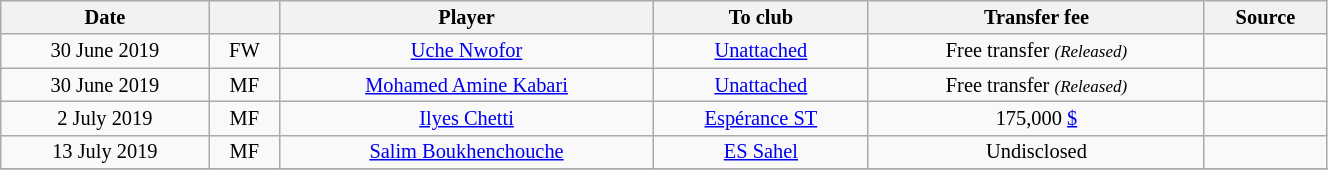<table class="wikitable sortable" style="width:70%; text-align:center; font-size:85%; text-align:centre;">
<tr>
<th>Date</th>
<th></th>
<th>Player</th>
<th>To club</th>
<th>Transfer fee</th>
<th>Source</th>
</tr>
<tr>
<td>30 June 2019</td>
<td>FW</td>
<td> <a href='#'>Uche Nwofor</a></td>
<td><a href='#'>Unattached</a></td>
<td>Free transfer <small><em>(Released)</em></small></td>
<td></td>
</tr>
<tr>
<td>30 June 2019</td>
<td>MF</td>
<td> <a href='#'>Mohamed Amine Kabari</a></td>
<td><a href='#'>Unattached</a></td>
<td>Free transfer <small><em>(Released)</em></small></td>
<td></td>
</tr>
<tr>
<td>2 July 2019</td>
<td>MF</td>
<td> <a href='#'>Ilyes Chetti</a></td>
<td> <a href='#'>Espérance ST</a></td>
<td>175,000 <a href='#'>$</a></td>
<td></td>
</tr>
<tr>
<td>13 July 2019</td>
<td>MF</td>
<td> <a href='#'>Salim Boukhenchouche</a></td>
<td> <a href='#'>ES Sahel</a></td>
<td>Undisclosed</td>
<td></td>
</tr>
<tr>
</tr>
</table>
